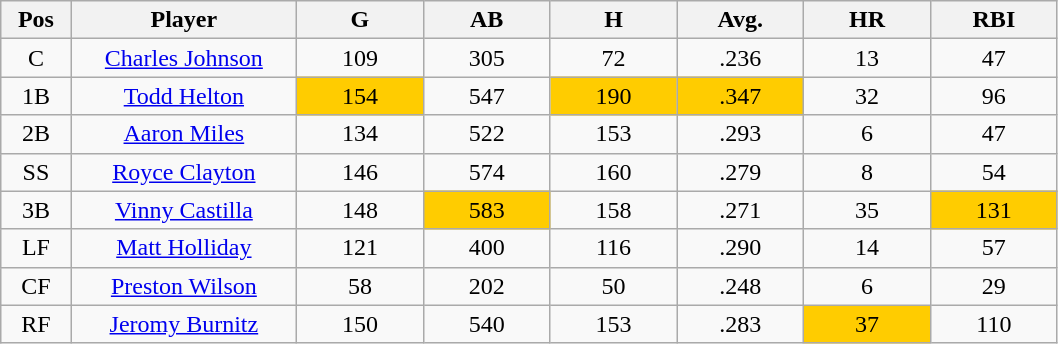<table class="wikitable sortable">
<tr>
<th bgcolor="#DDDDFF" width="5%">Pos</th>
<th bgcolor="#DDDDFF" width="16%">Player</th>
<th bgcolor="#DDDDFF" width="9%">G</th>
<th bgcolor="#DDDDFF" width="9%">AB</th>
<th bgcolor="#DDDDFF" width="9%">H</th>
<th bgcolor="#DDDDFF" width="9%">Avg.</th>
<th bgcolor="#DDDDFF" width="9%">HR</th>
<th bgcolor="#DDDDFF" width="9%">RBI</th>
</tr>
<tr align="center">
<td>C</td>
<td><a href='#'>Charles Johnson</a></td>
<td>109</td>
<td>305</td>
<td>72</td>
<td>.236</td>
<td>13</td>
<td>47</td>
</tr>
<tr align="center">
<td>1B</td>
<td><a href='#'>Todd Helton</a></td>
<td bgcolor="#FFCC00">154</td>
<td>547</td>
<td bgcolor="#FFCC00">190</td>
<td bgcolor="#FFCC00">.347</td>
<td>32</td>
<td>96</td>
</tr>
<tr align="center">
<td>2B</td>
<td><a href='#'>Aaron Miles</a></td>
<td>134</td>
<td>522</td>
<td>153</td>
<td>.293</td>
<td>6</td>
<td>47</td>
</tr>
<tr align="center">
<td>SS</td>
<td><a href='#'>Royce Clayton</a></td>
<td>146</td>
<td>574</td>
<td>160</td>
<td>.279</td>
<td>8</td>
<td>54</td>
</tr>
<tr align="center">
<td>3B</td>
<td><a href='#'>Vinny Castilla</a></td>
<td>148</td>
<td bgcolor="#FFCC00">583</td>
<td>158</td>
<td>.271</td>
<td>35</td>
<td bgcolor="#FFCC00">131</td>
</tr>
<tr align="center">
<td>LF</td>
<td><a href='#'>Matt Holliday</a></td>
<td>121</td>
<td>400</td>
<td>116</td>
<td>.290</td>
<td>14</td>
<td>57</td>
</tr>
<tr align="center">
<td>CF</td>
<td><a href='#'>Preston Wilson</a></td>
<td>58</td>
<td>202</td>
<td>50</td>
<td>.248</td>
<td>6</td>
<td>29</td>
</tr>
<tr align="center">
<td>RF</td>
<td><a href='#'>Jeromy Burnitz</a></td>
<td>150</td>
<td>540</td>
<td>153</td>
<td>.283</td>
<td bgcolor="#FFCC00">37</td>
<td>110</td>
</tr>
</table>
